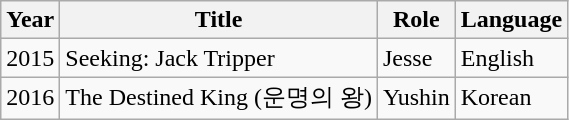<table class="wikitable">
<tr>
<th>Year</th>
<th>Title</th>
<th>Role</th>
<th>Language</th>
</tr>
<tr>
<td>2015</td>
<td>Seeking: Jack Tripper</td>
<td>Jesse</td>
<td>English</td>
</tr>
<tr>
<td>2016</td>
<td>The Destined King (운명의 왕)</td>
<td>Yushin</td>
<td>Korean</td>
</tr>
</table>
